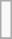<table class="wikitable">
<tr ---->
<td><br></td>
</tr>
<tr --->
</tr>
</table>
